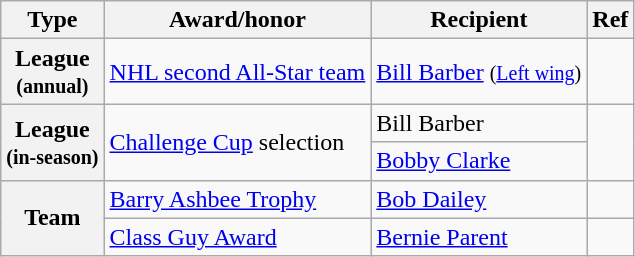<table class="wikitable">
<tr>
<th scope="col">Type</th>
<th scope="col">Award/honor</th>
<th scope="col">Recipient</th>
<th scope="col">Ref</th>
</tr>
<tr>
<th scope="row">League<br><small>(annual)</small></th>
<td><a href='#'>NHL second All-Star team</a></td>
<td><a href='#'>Bill Barber</a> <small>(<a href='#'>Left wing</a>)</small></td>
<td></td>
</tr>
<tr>
<th scope="row" rowspan="2">League<br><small>(in-season)</small></th>
<td rowspan="2"><a href='#'>Challenge Cup</a> selection</td>
<td>Bill Barber</td>
<td rowspan="2"></td>
</tr>
<tr>
<td><a href='#'>Bobby Clarke</a></td>
</tr>
<tr>
<th scope="row" rowspan="2">Team</th>
<td><a href='#'>Barry Ashbee Trophy</a></td>
<td><a href='#'>Bob Dailey</a></td>
<td></td>
</tr>
<tr>
<td><a href='#'>Class Guy Award</a></td>
<td><a href='#'>Bernie Parent</a></td>
<td></td>
</tr>
</table>
